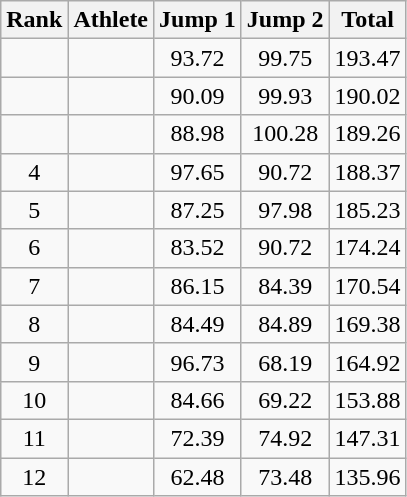<table class="wikitable" style="text-align:center">
<tr>
<th>Rank</th>
<th>Athlete</th>
<th>Jump 1</th>
<th>Jump 2</th>
<th>Total</th>
</tr>
<tr>
<td></td>
<td align="left"></td>
<td>93.72</td>
<td>99.75</td>
<td>193.47</td>
</tr>
<tr>
<td></td>
<td align="left"></td>
<td>90.09</td>
<td>99.93</td>
<td>190.02</td>
</tr>
<tr>
<td></td>
<td align="left"></td>
<td>88.98</td>
<td>100.28</td>
<td>189.26</td>
</tr>
<tr>
<td>4</td>
<td align="left"></td>
<td>97.65</td>
<td>90.72</td>
<td>188.37</td>
</tr>
<tr>
<td>5</td>
<td align="left"></td>
<td>87.25</td>
<td>97.98</td>
<td>185.23</td>
</tr>
<tr>
<td>6</td>
<td align="left"></td>
<td>83.52</td>
<td>90.72</td>
<td>174.24</td>
</tr>
<tr>
<td>7</td>
<td align="left"></td>
<td>86.15</td>
<td>84.39</td>
<td>170.54</td>
</tr>
<tr>
<td>8</td>
<td align="left"></td>
<td>84.49</td>
<td>84.89</td>
<td>169.38</td>
</tr>
<tr>
<td>9</td>
<td align="left"></td>
<td>96.73</td>
<td>68.19</td>
<td>164.92</td>
</tr>
<tr>
<td>10</td>
<td align="left"></td>
<td>84.66</td>
<td>69.22</td>
<td>153.88</td>
</tr>
<tr>
<td>11</td>
<td align="left"></td>
<td>72.39</td>
<td>74.92</td>
<td>147.31</td>
</tr>
<tr>
<td>12</td>
<td align="left"></td>
<td>62.48</td>
<td>73.48</td>
<td>135.96</td>
</tr>
</table>
